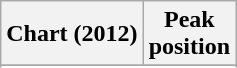<table class="wikitable plainrowheaders sortable" style="text-align:left;">
<tr>
<th scope="col">Chart (2012)</th>
<th scope="col">Peak<br>position</th>
</tr>
<tr>
</tr>
<tr>
</tr>
<tr>
</tr>
<tr>
</tr>
</table>
